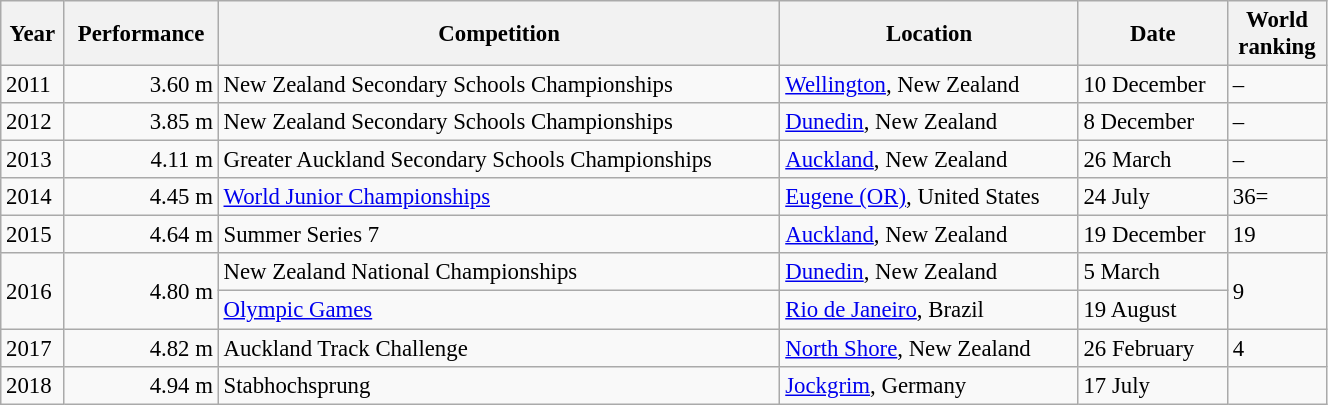<table class="wikitable" style="font-size:95%;" width="70%">
<tr>
<th>Year</th>
<th>Performance</th>
<th>Competition</th>
<th>Location</th>
<th>Date</th>
<th>World<br>ranking</th>
</tr>
<tr>
<td>2011</td>
<td style="text-align:right;">3.60 m</td>
<td>New Zealand Secondary Schools Championships</td>
<td><a href='#'>Wellington</a>, New Zealand</td>
<td>10 December</td>
<td>–</td>
</tr>
<tr>
<td>2012</td>
<td style="text-align:right;">3.85 m</td>
<td>New Zealand Secondary Schools Championships</td>
<td><a href='#'>Dunedin</a>, New Zealand</td>
<td>8 December</td>
<td>–</td>
</tr>
<tr>
<td>2013</td>
<td style="text-align:right;">4.11 m</td>
<td>Greater Auckland Secondary Schools Championships</td>
<td><a href='#'>Auckland</a>, New Zealand</td>
<td>26 March</td>
<td>–</td>
</tr>
<tr>
<td>2014</td>
<td style="text-align:right;">4.45 m</td>
<td><a href='#'>World Junior Championships</a></td>
<td><a href='#'>Eugene (OR)</a>, United States</td>
<td>24 July</td>
<td>36=</td>
</tr>
<tr>
<td>2015</td>
<td style="text-align:right;">4.64 m</td>
<td>Summer Series 7</td>
<td><a href='#'>Auckland</a>, New Zealand</td>
<td>19 December</td>
<td>19</td>
</tr>
<tr>
<td rowspan=2>2016</td>
<td style="text-align:right;" rowspan=2>4.80 m</td>
<td>New Zealand National Championships</td>
<td><a href='#'>Dunedin</a>, New Zealand</td>
<td>5 March</td>
<td rowspan=2>9</td>
</tr>
<tr>
<td><a href='#'>Olympic Games</a></td>
<td><a href='#'>Rio de Janeiro</a>, Brazil</td>
<td>19 August</td>
</tr>
<tr>
<td>2017</td>
<td style="text-align:right;">4.82 m</td>
<td>Auckland Track Challenge</td>
<td><a href='#'>North Shore</a>, New Zealand</td>
<td>26 February</td>
<td>4</td>
</tr>
<tr>
<td>2018</td>
<td style="text-align:right;">4.94 m</td>
<td>Stabhochsprung</td>
<td><a href='#'>Jockgrim</a>, Germany</td>
<td>17 July</td>
<td></td>
</tr>
</table>
